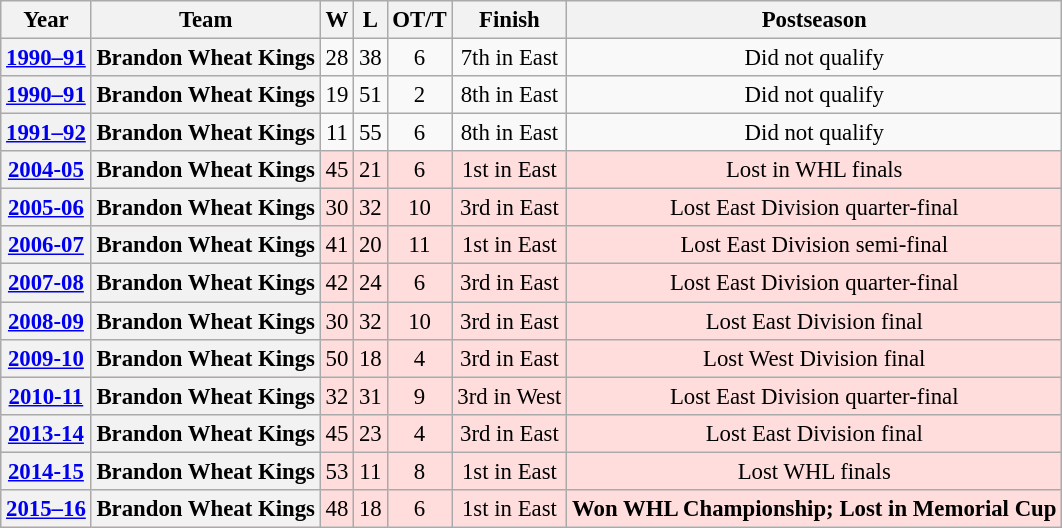<table class="wikitable" style="font-size: 95%; text-align:center;">
<tr>
<th>Year</th>
<th>Team</th>
<th>W</th>
<th>L</th>
<th>OT/T</th>
<th>Finish</th>
<th>Postseason</th>
</tr>
<tr>
<th><a href='#'>1990–91</a></th>
<th>Brandon Wheat Kings</th>
<td>28</td>
<td>38</td>
<td>6</td>
<td>7th in East</td>
<td>Did not qualify</td>
</tr>
<tr>
<th><a href='#'>1990–91</a></th>
<th>Brandon Wheat Kings</th>
<td>19</td>
<td>51</td>
<td>2</td>
<td>8th in East</td>
<td>Did not qualify</td>
</tr>
<tr>
<th><a href='#'>1991–92</a></th>
<th>Brandon Wheat Kings</th>
<td>11</td>
<td>55</td>
<td>6</td>
<td>8th in East</td>
<td>Did not qualify</td>
</tr>
<tr style="background:#fdd;">
<th><a href='#'>2004-05</a></th>
<th>Brandon Wheat Kings</th>
<td>45</td>
<td>21</td>
<td>6</td>
<td>1st in East</td>
<td>Lost in WHL finals</td>
</tr>
<tr style="background:#fdd;">
<th><a href='#'>2005-06</a></th>
<th>Brandon Wheat Kings</th>
<td>30</td>
<td>32</td>
<td>10</td>
<td>3rd in East</td>
<td>Lost East Division quarter-final</td>
</tr>
<tr style="background:#fdd;">
<th><a href='#'>2006-07</a></th>
<th>Brandon Wheat Kings</th>
<td>41</td>
<td>20</td>
<td>11</td>
<td>1st in East</td>
<td>Lost East Division semi-final</td>
</tr>
<tr style="background:#fdd;">
<th><a href='#'>2007-08</a></th>
<th>Brandon Wheat Kings</th>
<td>42</td>
<td>24</td>
<td>6</td>
<td>3rd in East</td>
<td>Lost East Division quarter-final</td>
</tr>
<tr style="background:#fdd;">
<th><a href='#'>2008-09</a></th>
<th>Brandon Wheat Kings</th>
<td>30</td>
<td>32</td>
<td>10</td>
<td>3rd in East</td>
<td>Lost East Division final</td>
</tr>
<tr style="background:#fdd;">
<th><a href='#'>2009-10</a></th>
<th>Brandon Wheat Kings</th>
<td>50</td>
<td>18</td>
<td>4</td>
<td>3rd in East</td>
<td>Lost West Division final</td>
</tr>
<tr style="background:#fdd;">
<th><a href='#'>2010-11</a></th>
<th>Brandon Wheat Kings</th>
<td>32</td>
<td>31</td>
<td>9</td>
<td>3rd in West</td>
<td>Lost East Division quarter-final</td>
</tr>
<tr style="background:#fdd;">
<th><a href='#'>2013-14</a></th>
<th>Brandon Wheat Kings</th>
<td>45</td>
<td>23</td>
<td>4</td>
<td>3rd in East</td>
<td>Lost East Division final</td>
</tr>
<tr style="background:#fdd;">
<th><a href='#'>2014-15</a></th>
<th>Brandon Wheat Kings</th>
<td>53</td>
<td>11</td>
<td>8</td>
<td>1st in East</td>
<td>Lost WHL finals</td>
</tr>
<tr style="background:#fdd;">
<th><a href='#'>2015–16</a></th>
<th>Brandon Wheat Kings</th>
<td>48</td>
<td>18</td>
<td>6</td>
<td>1st in East</td>
<td><strong>Won WHL Championship; Lost in Memorial Cup</strong></td>
</tr>
</table>
